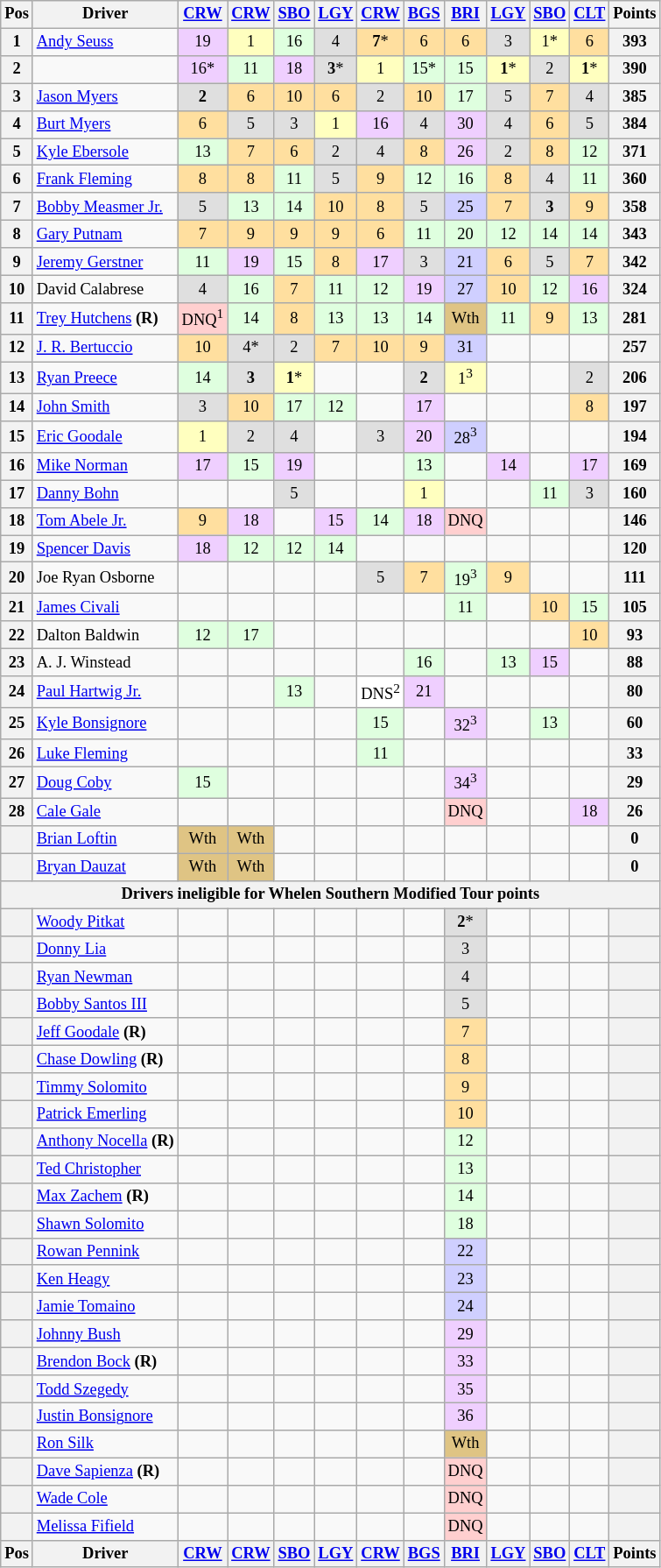<table class="wikitable" style="font-size:77%; text-align:center;">
<tr>
<th>Pos</th>
<th>Driver</th>
<th><a href='#'>CRW</a></th>
<th><a href='#'>CRW</a></th>
<th><a href='#'>SBO</a></th>
<th><a href='#'>LGY</a></th>
<th><a href='#'>CRW</a></th>
<th><a href='#'>BGS</a></th>
<th><a href='#'>BRI</a></th>
<th><a href='#'>LGY</a></th>
<th><a href='#'>SBO</a></th>
<th><a href='#'>CLT</a></th>
<th valign="middle">Points</th>
</tr>
<tr>
<th>1</th>
<td align="left"><a href='#'>Andy Seuss</a></td>
<td style="background:#EFCFFF;">19</td>
<td style="background:#FFFFBF;">1</td>
<td style="background:#DFFFDF;">16</td>
<td style="background:#DFDFDF;">4</td>
<td style="background:#FFDF9F;"><strong>7</strong>*</td>
<td style="background:#FFDF9F;">6</td>
<td style="background:#FFDF9F;">6</td>
<td style="background:#DFDFDF;">3</td>
<td style="background:#FFFFBF;">1*</td>
<td style="background:#FFDF9F;">6</td>
<th>393</th>
</tr>
<tr>
<th>2</th>
<td style="white-space: nowrap; align=left"></td>
<td style="background:#EFCFFF;">16*</td>
<td style="background:#DFFFDF;">11</td>
<td style="background:#EFCFFF;">18</td>
<td style="background:#DFDFDF;"><strong>3</strong>*</td>
<td style="background:#FFFFBF;">1</td>
<td style="background:#DFFFDF;">15*</td>
<td style="background:#DFFFDF;">15</td>
<td style="background:#FFFFBF;"><strong>1</strong>*</td>
<td style="background:#DFDFDF;">2</td>
<td style="background:#FFFFBF;"><strong>1</strong>*</td>
<th>390</th>
</tr>
<tr>
<th>3</th>
<td align="left"><a href='#'>Jason Myers</a></td>
<td style="background:#DFDFDF;"><strong>2</strong></td>
<td style="background:#FFDF9F;">6</td>
<td style="background:#FFDF9F;">10</td>
<td style="background:#FFDF9F;">6</td>
<td style="background:#DFDFDF;">2</td>
<td style="background:#FFDF9F;">10</td>
<td style="background:#DFFFDF;">17</td>
<td style="background:#DFDFDF;">5</td>
<td style="background:#FFDF9F;">7</td>
<td style="background:#DFDFDF;">4</td>
<th>385</th>
</tr>
<tr>
<th>4</th>
<td align="left"><a href='#'>Burt Myers</a></td>
<td style="background:#FFDF9F;">6</td>
<td style="background:#DFDFDF;">5</td>
<td style="background:#DFDFDF;">3</td>
<td style="background:#FFFFBF;">1</td>
<td style="background:#EFCFFF;">16</td>
<td style="background:#DFDFDF;">4</td>
<td style="background:#EFCFFF;">30</td>
<td style="background:#DFDFDF;">4</td>
<td style="background:#FFDF9F;">6</td>
<td style="background:#DFDFDF;">5</td>
<th>384</th>
</tr>
<tr>
<th>5</th>
<td align="left"><a href='#'>Kyle Ebersole</a></td>
<td style="background:#DFFFDF;">13</td>
<td style="background:#FFDF9F;">7</td>
<td style="background:#FFDF9F;">6</td>
<td style="background:#DFDFDF;">2</td>
<td style="background:#DFDFDF;">4</td>
<td style="background:#FFDF9F;">8</td>
<td style="background:#EFCFFF;">26</td>
<td style="background:#DFDFDF;">2</td>
<td style="background:#FFDF9F;">8</td>
<td style="background:#DFFFDF;">12</td>
<th>371</th>
</tr>
<tr>
<th>6</th>
<td align="left"><a href='#'>Frank Fleming</a></td>
<td style="background:#FFDF9F;">8</td>
<td style="background:#FFDF9F;">8</td>
<td style="background:#DFFFDF;">11</td>
<td style="background:#DFDFDF;">5</td>
<td style="background:#FFDF9F;">9</td>
<td style="background:#DFFFDF;">12</td>
<td style="background:#DFFFDF;">16</td>
<td style="background:#FFDF9F;">8</td>
<td style="background:#DFDFDF;">4</td>
<td style="background:#DFFFDF;">11</td>
<th>360</th>
</tr>
<tr>
<th>7</th>
<td align="left"><a href='#'>Bobby Measmer Jr.</a></td>
<td style="background:#DFDFDF;">5</td>
<td style="background:#DFFFDF;">13</td>
<td style="background:#DFFFDF;">14</td>
<td style="background:#FFDF9F;">10</td>
<td style="background:#FFDF9F;">8</td>
<td style="background:#DFDFDF;">5</td>
<td style="background:#CFCFFF;">25</td>
<td style="background:#FFDF9F;">7</td>
<td style="background:#DFDFDF;"><strong>3</strong></td>
<td style="background:#FFDF9F;">9</td>
<th>358</th>
</tr>
<tr>
<th>8</th>
<td align="left"><a href='#'>Gary Putnam</a></td>
<td style="background:#FFDF9F;">7</td>
<td style="background:#FFDF9F;">9</td>
<td style="background:#FFDF9F;">9</td>
<td style="background:#FFDF9F;">9</td>
<td style="background:#FFDF9F;">6</td>
<td style="background:#DFFFDF;">11</td>
<td style="background:#DFFFDF;">20</td>
<td style="background:#DFFFDF;">12</td>
<td style="background:#DFFFDF;">14</td>
<td style="background:#DFFFDF;">14</td>
<th>343</th>
</tr>
<tr>
<th>9</th>
<td align="left"><a href='#'>Jeremy Gerstner</a></td>
<td style="background:#DFFFDF;">11</td>
<td style="background:#EFCFFF;">19</td>
<td style="background:#DFFFDF;">15</td>
<td style="background:#FFDF9F;">8</td>
<td style="background:#EFCFFF;">17</td>
<td style="background:#DFDFDF;">3</td>
<td style="background:#CFCFFF;">21</td>
<td style="background:#FFDF9F;">6</td>
<td style="background:#DFDFDF;">5</td>
<td style="background:#FFDF9F;">7</td>
<th>342</th>
</tr>
<tr>
<th>10</th>
<td align="left">David Calabrese</td>
<td style="background:#DFDFDF;">4</td>
<td style="background:#DFFFDF;">16</td>
<td style="background:#FFDF9F;">7</td>
<td style="background:#DFFFDF;">11</td>
<td style="background:#DFFFDF;">12</td>
<td style="background:#EFCFFF;">19</td>
<td style="background:#CFCFFF;">27</td>
<td style="background:#FFDF9F;">10</td>
<td style="background:#DFFFDF;">12</td>
<td style="background:#EFCFFF;">16</td>
<th>324</th>
</tr>
<tr>
<th>11</th>
<td align="left"><a href='#'>Trey Hutchens</a> <strong>(R)</strong></td>
<td style="background:#FFCFCF;">DNQ<sup>1</sup></td>
<td style="background:#DFFFDF;">14</td>
<td style="background:#FFDF9F;">8</td>
<td style="background:#DFFFDF;">13</td>
<td style="background:#DFFFDF;">13</td>
<td style="background:#DFFFDF;">14</td>
<td style="background:#DFC484;">Wth</td>
<td style="background:#DFFFDF;">11</td>
<td style="background:#FFDF9F;">9</td>
<td style="background:#DFFFDF;">13</td>
<th>281</th>
</tr>
<tr>
<th>12</th>
<td align="left"><a href='#'>J. R. Bertuccio</a></td>
<td style="background:#FFDF9F;">10</td>
<td style="background:#DFDFDF;">4*</td>
<td style="background:#DFDFDF;">2</td>
<td style="background:#FFDF9F;">7</td>
<td style="background:#FFDF9F;">10</td>
<td style="background:#FFDF9F;">9</td>
<td style="background:#CFCFFF;">31</td>
<td></td>
<td></td>
<td></td>
<th>257</th>
</tr>
<tr>
<th>13</th>
<td align="left"><a href='#'>Ryan Preece</a></td>
<td style="background:#DFFFDF;">14</td>
<td style="background:#DFDFDF;"><strong>3</strong></td>
<td style="background:#FFFFBF;"><strong>1</strong>*</td>
<td></td>
<td></td>
<td style="background:#DFDFDF;"><strong>2</strong></td>
<td style="background:#FFFFBF;">1<sup>3</sup></td>
<td></td>
<td></td>
<td style="background:#DFDFDF;">2</td>
<th>206</th>
</tr>
<tr>
<th>14</th>
<td align="left"><a href='#'>John Smith</a></td>
<td style="background:#DFDFDF;">3</td>
<td style="background:#FFDF9F;">10</td>
<td style="background:#DFFFDF;">17</td>
<td style="background:#DFFFDF;">12</td>
<td></td>
<td style="background:#EFCFFF;">17</td>
<td></td>
<td></td>
<td></td>
<td style="background:#FFDF9F;">8</td>
<th>197</th>
</tr>
<tr>
<th>15</th>
<td align="left"><a href='#'>Eric Goodale</a></td>
<td style="background:#FFFFBF;">1</td>
<td style="background:#DFDFDF;">2</td>
<td style="background:#DFDFDF;">4</td>
<td></td>
<td style="background:#DFDFDF;">3</td>
<td style="background:#EFCFFF;">20</td>
<td style="background:#CFCFFF;">28<sup>3</sup></td>
<td></td>
<td></td>
<td></td>
<th>194</th>
</tr>
<tr>
<th>16</th>
<td align="left"><a href='#'>Mike Norman</a></td>
<td style="background:#EFCFFF;">17</td>
<td style="background:#DFFFDF;">15</td>
<td style="background:#EFCFFF;">19</td>
<td></td>
<td></td>
<td style="background:#DFFFDF;">13</td>
<td></td>
<td style="background:#EFCFFF;">14</td>
<td></td>
<td style="background:#EFCFFF;">17</td>
<th>169</th>
</tr>
<tr>
<th>17</th>
<td align="left"><a href='#'>Danny Bohn</a></td>
<td></td>
<td></td>
<td style="background:#DFDFDF;">5</td>
<td></td>
<td></td>
<td style="background:#FFFFBF;">1</td>
<td></td>
<td></td>
<td style="background:#DFFFDF;">11</td>
<td style="background:#DFDFDF;">3</td>
<th>160</th>
</tr>
<tr>
<th>18</th>
<td align="left"><a href='#'>Tom Abele Jr.</a></td>
<td style="background:#FFDF9F;">9</td>
<td style="background:#EFCFFF;">18</td>
<td></td>
<td style="background:#EFCFFF;">15</td>
<td style="background:#DFFFDF;">14</td>
<td style="background:#EFCFFF;">18</td>
<td style="background:#FFCFCF;">DNQ</td>
<td></td>
<td></td>
<td></td>
<th>146</th>
</tr>
<tr>
<th>19</th>
<td align="left"><a href='#'>Spencer Davis</a></td>
<td style="background:#EFCFFF;">18</td>
<td style="background:#DFFFDF;">12</td>
<td style="background:#DFFFDF;">12</td>
<td style="background:#DFFFDF;">14</td>
<td></td>
<td></td>
<td></td>
<td></td>
<td></td>
<td></td>
<th>120</th>
</tr>
<tr>
<th>20</th>
<td align="left">Joe Ryan Osborne</td>
<td></td>
<td></td>
<td></td>
<td></td>
<td style="background:#DFDFDF;">5</td>
<td style="background:#FFDF9F;">7</td>
<td style="background:#DFFFDF;">19<sup>3</sup></td>
<td style="background:#FFDF9F;">9</td>
<td></td>
<td></td>
<th>111</th>
</tr>
<tr>
<th>21</th>
<td align="left"><a href='#'>James Civali</a></td>
<td></td>
<td></td>
<td></td>
<td></td>
<td></td>
<td></td>
<td style="background:#DFFFDF;">11</td>
<td></td>
<td style="background:#FFDF9F;">10</td>
<td style="background:#DFFFDF;">15</td>
<th>105</th>
</tr>
<tr>
<th>22</th>
<td align="left">Dalton Baldwin</td>
<td style="background:#DFFFDF;">12</td>
<td style="background:#DFFFDF;">17</td>
<td></td>
<td></td>
<td></td>
<td></td>
<td></td>
<td></td>
<td></td>
<td style="background:#FFDF9F;">10</td>
<th>93</th>
</tr>
<tr>
<th>23</th>
<td align="left">A. J. Winstead</td>
<td></td>
<td></td>
<td></td>
<td></td>
<td></td>
<td style="background:#DFFFDF;">16</td>
<td></td>
<td style="background:#DFFFDF;">13</td>
<td style="background:#EFCFFF;">15</td>
<td></td>
<th>88</th>
</tr>
<tr>
<th>24</th>
<td align="left"><a href='#'>Paul Hartwig Jr.</a></td>
<td></td>
<td></td>
<td style="background:#DFFFDF;">13</td>
<td></td>
<td style="background:#FFFFFF;">DNS<sup>2</sup></td>
<td style="background:#EFCFFF;">21</td>
<td></td>
<td></td>
<td></td>
<td></td>
<th>80</th>
</tr>
<tr>
<th>25</th>
<td align="left"><a href='#'>Kyle Bonsignore</a></td>
<td></td>
<td></td>
<td></td>
<td></td>
<td style="background:#DFFFDF;">15</td>
<td></td>
<td style="background:#EFCFFF;">32<sup>3</sup></td>
<td></td>
<td style="background:#DFFFDF;">13</td>
<td></td>
<th>60</th>
</tr>
<tr>
<th>26</th>
<td align="left"><a href='#'>Luke Fleming</a></td>
<td></td>
<td></td>
<td></td>
<td></td>
<td style="background:#DFFFDF;">11</td>
<td></td>
<td></td>
<td></td>
<td></td>
<td></td>
<th>33</th>
</tr>
<tr>
<th>27</th>
<td align="left"><a href='#'>Doug Coby</a></td>
<td style="background:#DFFFDF;">15</td>
<td></td>
<td></td>
<td></td>
<td></td>
<td></td>
<td style="background:#EFCFFF;">34<sup>3</sup></td>
<td></td>
<td></td>
<td></td>
<th>29</th>
</tr>
<tr>
<th>28</th>
<td align="left"><a href='#'>Cale Gale</a></td>
<td></td>
<td></td>
<td></td>
<td></td>
<td></td>
<td></td>
<td style="background:#FFCFCF;">DNQ</td>
<td></td>
<td></td>
<td style="background:#EFCFFF;">18</td>
<th>26</th>
</tr>
<tr>
<th></th>
<td align="left"><a href='#'>Brian Loftin</a></td>
<td style="background:#DFC484;">Wth</td>
<td style="background:#DFC484;">Wth</td>
<td></td>
<td></td>
<td></td>
<td></td>
<td></td>
<td></td>
<td></td>
<td></td>
<th>0</th>
</tr>
<tr>
<th></th>
<td align="left"><a href='#'>Bryan Dauzat</a></td>
<td style="background:#DFC484;">Wth</td>
<td style="background:#DFC484;">Wth</td>
<td></td>
<td></td>
<td></td>
<td></td>
<td></td>
<td></td>
<td></td>
<td></td>
<th>0</th>
</tr>
<tr>
<th colspan=14>Drivers ineligible for Whelen Southern Modified Tour points</th>
</tr>
<tr>
<th></th>
<td align="left"><a href='#'>Woody Pitkat</a></td>
<td></td>
<td></td>
<td></td>
<td></td>
<td></td>
<td></td>
<td style="background:#DFDFDF;"><strong>2</strong>*</td>
<td></td>
<td></td>
<td></td>
<th></th>
</tr>
<tr>
<th></th>
<td align="left"><a href='#'>Donny Lia</a></td>
<td></td>
<td></td>
<td></td>
<td></td>
<td></td>
<td></td>
<td style="background:#DFDFDF;">3</td>
<td></td>
<td></td>
<td></td>
<th></th>
</tr>
<tr>
<th></th>
<td align="left"><a href='#'>Ryan Newman</a></td>
<td></td>
<td></td>
<td></td>
<td></td>
<td></td>
<td></td>
<td style="background:#DFDFDF;">4</td>
<td></td>
<td></td>
<td></td>
<th></th>
</tr>
<tr>
<th></th>
<td align="left"><a href='#'>Bobby Santos III</a></td>
<td></td>
<td></td>
<td></td>
<td></td>
<td></td>
<td></td>
<td style="background:#DFDFDF;">5</td>
<td></td>
<td></td>
<td></td>
<th></th>
</tr>
<tr>
<th></th>
<td align="left"><a href='#'>Jeff Goodale</a> <strong>(R)</strong></td>
<td></td>
<td></td>
<td></td>
<td></td>
<td></td>
<td></td>
<td style="background:#FFDF9F;">7</td>
<td></td>
<td></td>
<td></td>
<th></th>
</tr>
<tr>
<th></th>
<td align="left"><a href='#'>Chase Dowling</a> <strong>(R)</strong></td>
<td></td>
<td></td>
<td></td>
<td></td>
<td></td>
<td></td>
<td style="background:#FFDF9F;">8</td>
<td></td>
<td></td>
<td></td>
<th></th>
</tr>
<tr>
<th></th>
<td align="left"><a href='#'>Timmy Solomito</a></td>
<td></td>
<td></td>
<td></td>
<td></td>
<td></td>
<td></td>
<td style="background:#FFDF9F;">9</td>
<td></td>
<td></td>
<td></td>
<th></th>
</tr>
<tr>
<th></th>
<td align="left"><a href='#'>Patrick Emerling</a></td>
<td></td>
<td></td>
<td></td>
<td></td>
<td></td>
<td></td>
<td style="background:#FFDF9F;">10</td>
<td></td>
<td></td>
<td></td>
<th></th>
</tr>
<tr>
<th></th>
<td align="left"><a href='#'>Anthony Nocella</a> <strong>(R)</strong></td>
<td></td>
<td></td>
<td></td>
<td></td>
<td></td>
<td></td>
<td style="background:#DFFFDF;">12</td>
<td></td>
<td></td>
<td></td>
<th></th>
</tr>
<tr>
<th></th>
<td align="left"><a href='#'>Ted Christopher</a></td>
<td></td>
<td></td>
<td></td>
<td></td>
<td></td>
<td></td>
<td style="background:#DFFFDF;">13</td>
<td></td>
<td></td>
<td></td>
<th></th>
</tr>
<tr>
<th></th>
<td align="left"><a href='#'>Max Zachem</a> <strong>(R)</strong></td>
<td></td>
<td></td>
<td></td>
<td></td>
<td></td>
<td></td>
<td style="background:#DFFFDF;">14</td>
<td></td>
<td></td>
<td></td>
<th></th>
</tr>
<tr>
<th></th>
<td align="left"><a href='#'>Shawn Solomito</a></td>
<td></td>
<td></td>
<td></td>
<td></td>
<td></td>
<td></td>
<td style="background:#DFFFDF;">18</td>
<td></td>
<td></td>
<td></td>
<th></th>
</tr>
<tr>
<th></th>
<td align="left"><a href='#'>Rowan Pennink</a></td>
<td></td>
<td></td>
<td></td>
<td></td>
<td></td>
<td></td>
<td style="background:#CFCFFF;">22</td>
<td></td>
<td></td>
<td></td>
<th></th>
</tr>
<tr>
<th></th>
<td align="left"><a href='#'>Ken Heagy</a></td>
<td></td>
<td></td>
<td></td>
<td></td>
<td></td>
<td></td>
<td style="background:#CFCFFF;">23</td>
<td></td>
<td></td>
<td></td>
<th></th>
</tr>
<tr>
<th></th>
<td align="left"><a href='#'>Jamie Tomaino</a></td>
<td></td>
<td></td>
<td></td>
<td></td>
<td></td>
<td></td>
<td style="background:#CFCFFF;">24</td>
<td></td>
<td></td>
<td></td>
<th></th>
</tr>
<tr>
<th></th>
<td align="left"><a href='#'>Johnny Bush</a></td>
<td></td>
<td></td>
<td></td>
<td></td>
<td></td>
<td></td>
<td style="background:#EFCFFF;">29</td>
<td></td>
<td></td>
<td></td>
<th></th>
</tr>
<tr>
<th></th>
<td align="left"><a href='#'>Brendon Bock</a> <strong>(R)</strong></td>
<td></td>
<td></td>
<td></td>
<td></td>
<td></td>
<td></td>
<td style="background:#EFCFFF;">33</td>
<td></td>
<td></td>
<td></td>
<th></th>
</tr>
<tr>
<th></th>
<td align="left"><a href='#'>Todd Szegedy</a></td>
<td></td>
<td></td>
<td></td>
<td></td>
<td></td>
<td></td>
<td style="background:#EFCFFF;">35</td>
<td></td>
<td></td>
<td></td>
<th></th>
</tr>
<tr>
<th></th>
<td align="left"><a href='#'>Justin Bonsignore</a></td>
<td></td>
<td></td>
<td></td>
<td></td>
<td></td>
<td></td>
<td style="background:#EFCFFF;">36</td>
<td></td>
<td></td>
<td></td>
<th></th>
</tr>
<tr>
<th></th>
<td align="left"><a href='#'>Ron Silk</a></td>
<td></td>
<td></td>
<td></td>
<td></td>
<td></td>
<td></td>
<td style="background:#DFC484;">Wth</td>
<td></td>
<td></td>
<td></td>
<th></th>
</tr>
<tr>
<th></th>
<td align="left"><a href='#'>Dave Sapienza</a> <strong>(R)</strong></td>
<td></td>
<td></td>
<td></td>
<td></td>
<td></td>
<td></td>
<td style="background:#FFCFCF;">DNQ</td>
<td></td>
<td></td>
<td></td>
<th></th>
</tr>
<tr>
<th></th>
<td align="left"><a href='#'>Wade Cole</a></td>
<td></td>
<td></td>
<td></td>
<td></td>
<td></td>
<td></td>
<td style="background:#FFCFCF;">DNQ</td>
<td></td>
<td></td>
<td></td>
<th></th>
</tr>
<tr>
<th></th>
<td align="left"><a href='#'>Melissa Fifield</a></td>
<td></td>
<td></td>
<td></td>
<td></td>
<td></td>
<td></td>
<td style="background:#FFCFCF;">DNQ</td>
<td></td>
<td></td>
<td></td>
<th></th>
</tr>
<tr>
<th>Pos</th>
<th>Driver</th>
<th><a href='#'>CRW</a></th>
<th><a href='#'>CRW</a></th>
<th><a href='#'>SBO</a></th>
<th><a href='#'>LGY</a></th>
<th><a href='#'>CRW</a></th>
<th><a href='#'>BGS</a></th>
<th><a href='#'>BRI</a></th>
<th><a href='#'>LGY</a></th>
<th><a href='#'>SBO</a></th>
<th><a href='#'>CLT</a></th>
<th valign="middle">Points</th>
</tr>
</table>
